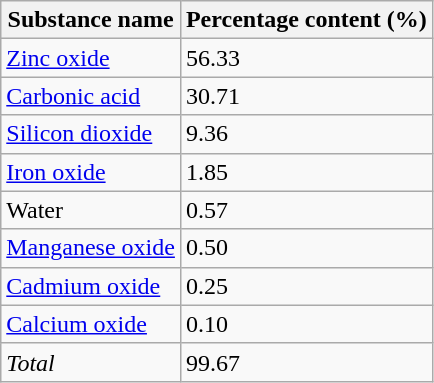<table class="wikitable">
<tr>
<th>Substance name</th>
<th>Percentage content (%)</th>
</tr>
<tr>
<td><a href='#'>Zinc oxide</a></td>
<td>56.33</td>
</tr>
<tr>
<td><a href='#'>Carbonic acid</a></td>
<td>30.71</td>
</tr>
<tr>
<td><a href='#'>Silicon dioxide</a></td>
<td>9.36</td>
</tr>
<tr>
<td><a href='#'>Iron oxide</a></td>
<td>1.85</td>
</tr>
<tr>
<td>Water</td>
<td>0.57</td>
</tr>
<tr>
<td><a href='#'>Manganese oxide</a></td>
<td>0.50</td>
</tr>
<tr>
<td><a href='#'>Cadmium oxide</a></td>
<td>0.25</td>
</tr>
<tr>
<td><a href='#'>Calcium oxide</a></td>
<td>0.10</td>
</tr>
<tr>
<td><em>Total</em></td>
<td>99.67</td>
</tr>
</table>
